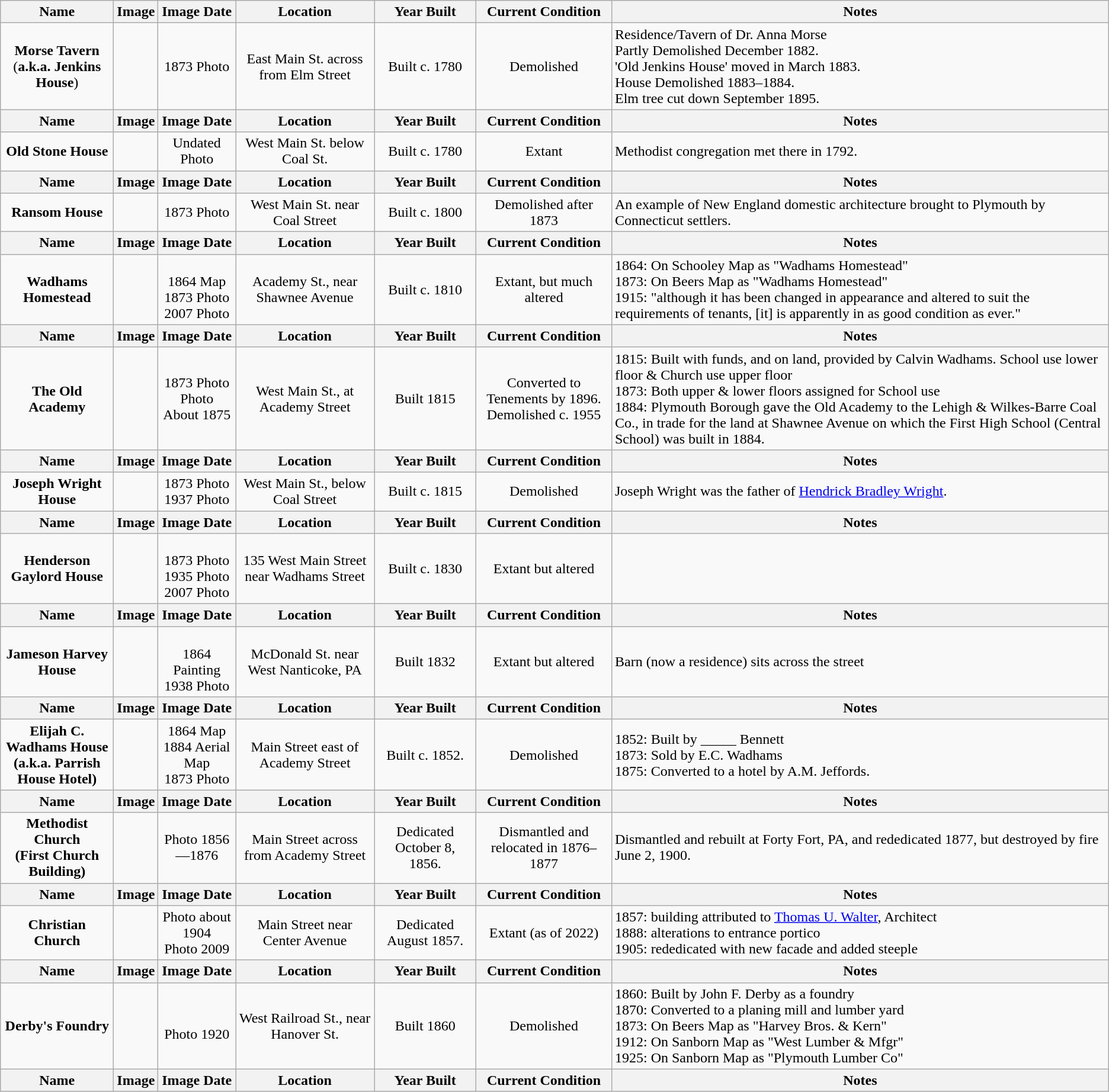<table class="wikitable sortable">
<tr>
<th class="unsortable">Name</th>
<th class="unsortable">Image</th>
<th class="unsortable">Image Date</th>
<th class="unsortable">Location</th>
<th class="unsortable">Year Built</th>
<th class="unsortable">Current Condition</th>
<th class="unsortable">Notes</th>
</tr>
<tr>
<td align=center><strong>Morse Tavern</strong><br>(<strong>a.k.a. Jenkins House</strong>)</td>
<td></td>
<td align=center>1873 Photo</td>
<td align=center>East Main St. across from Elm Street</td>
<td align=center>Built c. 1780</td>
<td align=center>Demolished</td>
<td align=left>Residence/Tavern of Dr. Anna Morse<br>Partly Demolished December 1882.<br>'Old Jenkins House' moved in March 1883.<br>House Demolished 1883–1884.<br>Elm tree cut down September 1895.</td>
</tr>
<tr>
<th class="unsortable">Name</th>
<th class="unsortable">Image</th>
<th class="unsortable">Image Date</th>
<th class="unsortable">Location</th>
<th class="unsortable">Year Built</th>
<th class="unsortable">Current Condition</th>
<th class="unsortable">Notes</th>
</tr>
<tr>
<td align=center><strong>Old Stone House</strong></td>
<td></td>
<td align=center>Undated Photo</td>
<td align=center>West Main St. below Coal St.</td>
<td align=center>Built c. 1780</td>
<td align=center>Extant</td>
<td align=left>Methodist congregation met there in 1792.</td>
</tr>
<tr>
<th class="unsortable">Name</th>
<th class="unsortable">Image</th>
<th class="unsortable">Image Date</th>
<th class="unsortable">Location</th>
<th class="unsortable">Year Built</th>
<th class="unsortable">Current Condition</th>
<th class="unsortable">Notes</th>
</tr>
<tr>
<td align=center><strong>Ransom House</strong></td>
<td></td>
<td align=center>1873 Photo</td>
<td align=center>West Main St. near Coal Street</td>
<td align=center>Built c. 1800</td>
<td align=center>Demolished after 1873</td>
<td align=left>An example of New England domestic architecture brought to Plymouth by Connecticut settlers.</td>
</tr>
<tr>
<th class="unsortable">Name</th>
<th class="unsortable">Image</th>
<th class="unsortable">Image Date</th>
<th class="unsortable">Location</th>
<th class="unsortable">Year Built</th>
<th class="unsortable">Current Condition</th>
<th class="unsortable">Notes</th>
</tr>
<tr>
<td align=center><strong>Wadhams Homestead</strong></td>
<td><br><br></td>
<td align=center><br>1864 Map<br>1873 Photo<br>2007 Photo</td>
<td align=center>Academy St., near Shawnee Avenue</td>
<td align=center>Built c. 1810</td>
<td align=center>Extant, but much altered</td>
<td align=left>1864: On Schooley Map as "Wadhams Homestead"<br>1873: On Beers Map as "Wadhams Homestead"<br>1915: "although it has been changed in appearance and altered to suit the requirements of tenants, [it] is apparently in as good condition as ever."</td>
</tr>
<tr>
<th class="unsortable">Name</th>
<th class="unsortable">Image</th>
<th class="unsortable">Image Date</th>
<th class="unsortable">Location</th>
<th class="unsortable">Year Built</th>
<th class="unsortable">Current Condition</th>
<th class="unsortable">Notes</th>
</tr>
<tr>
<td align=center><strong>The Old Academy</strong></td>
<td><br></td>
<td align=center>1873 Photo<br>Photo About 1875</td>
<td align=center>West Main St., at Academy Street</td>
<td align=center>Built 1815</td>
<td align=center>Converted to Tenements by 1896.<br>Demolished c. 1955</td>
<td align=left>1815: Built with funds, and on land, provided by Calvin Wadhams. School use lower floor & Church use upper floor<br>1873: Both upper & lower floors assigned for School use<br>1884: Plymouth Borough gave the Old Academy to the Lehigh & Wilkes-Barre Coal Co., in trade for the land at Shawnee Avenue on which the First High School (Central School) was built in 1884.</td>
</tr>
<tr>
<th class="unsortable">Name</th>
<th class="unsortable">Image</th>
<th class="unsortable">Image Date</th>
<th class="unsortable">Location</th>
<th class="unsortable">Year Built</th>
<th class="unsortable">Current Condition</th>
<th class="unsortable">Notes</th>
</tr>
<tr>
<td align=center><strong>Joseph Wright House</strong></td>
<td><br></td>
<td align=center>1873 Photo<br>1937 Photo</td>
<td align=center>West Main St., below Coal Street</td>
<td align=center>Built c. 1815</td>
<td align=center>Demolished</td>
<td align=left>Joseph Wright was the father of <a href='#'>Hendrick Bradley Wright</a>.</td>
</tr>
<tr>
<th class="unsortable">Name</th>
<th class="unsortable">Image</th>
<th class="unsortable">Image Date</th>
<th class="unsortable">Location</th>
<th class="unsortable">Year Built</th>
<th class="unsortable">Current Condition</th>
<th class="unsortable">Notes</th>
</tr>
<tr>
<td align=center><strong>Henderson Gaylord House</strong></td>
<td><br><br></td>
<td align=center><br>1873 Photo<br>1935 Photo<br>2007 Photo</td>
<td align=center>135 West Main Street near Wadhams Street</td>
<td align=center>Built c. 1830</td>
<td align=center>Extant but altered</td>
<td align=left></td>
</tr>
<tr>
<th class="unsortable">Name</th>
<th class="unsortable">Image</th>
<th class="unsortable">Image Date</th>
<th class="unsortable">Location</th>
<th class="unsortable">Year Built</th>
<th class="unsortable">Current Condition</th>
<th class="unsortable">Notes</th>
</tr>
<tr>
<td align=center><strong>Jameson Harvey House</strong></td>
<td><br></td>
<td align=center><br>1864 Painting<br>1938 Photo</td>
<td align=center>McDonald St. near West Nanticoke, PA</td>
<td align=center>Built 1832</td>
<td align=center>Extant but altered</td>
<td align=left>Barn (now a residence) sits across the street</td>
</tr>
<tr>
<th class="unsortable">Name</th>
<th class="unsortable">Image</th>
<th class="unsortable">Image Date</th>
<th class="unsortable">Location</th>
<th class="unsortable">Year Built</th>
<th class="unsortable">Current Condition</th>
<th class="unsortable">Notes</th>
</tr>
<tr>
<td align=center><strong>Elijah C. Wadhams House</strong><br><strong>(a.k.a. Parrish House Hotel)</strong></td>
<td><br><br></td>
<td align=center>1864 Map<br>1884 Aerial Map<br>1873 Photo</td>
<td align=center>Main Street east of Academy Street</td>
<td align=center>Built c. 1852.</td>
<td align=center>Demolished</td>
<td align=left>1852: Built by _____ Bennett<br>1873: Sold by E.C. Wadhams<br>1875: Converted to a hotel by A.M. Jeffords.</td>
</tr>
<tr>
<th class="unsortable">Name</th>
<th class="unsortable">Image</th>
<th class="unsortable">Image Date</th>
<th class="unsortable">Location</th>
<th class="unsortable">Year Built</th>
<th class="unsortable">Current Condition</th>
<th class="unsortable">Notes</th>
</tr>
<tr>
<td align=center><strong>Methodist Church</strong><br><strong>(First Church Building)</strong></td>
<td></td>
<td align=center>Photo 1856—1876</td>
<td align=center>Main Street across from Academy Street</td>
<td align=center>Dedicated October 8, 1856.</td>
<td align=center>Dismantled and relocated in 1876–1877</td>
<td align=left>Dismantled and rebuilt at Forty Fort, PA, and rededicated 1877, but destroyed by fire June 2, 1900.</td>
</tr>
<tr>
<th class="unsortable">Name</th>
<th class="unsortable">Image</th>
<th class="unsortable">Image Date</th>
<th class="unsortable">Location</th>
<th class="unsortable">Year Built</th>
<th class="unsortable">Current Condition</th>
<th class="unsortable">Notes</th>
</tr>
<tr>
<td align=center><strong>Christian Church</strong></td>
<td><br></td>
<td align=center>Photo about 1904<br>Photo 2009</td>
<td align=center>Main Street near Center Avenue</td>
<td align=center>Dedicated August 1857.</td>
<td align=center>Extant (as of 2022)</td>
<td align=left>1857: building attributed to <a href='#'>Thomas U. Walter</a>, Architect<br>1888: alterations to entrance portico<br>1905: rededicated with new facade and added steeple</td>
</tr>
<tr>
<th class="unsortable">Name</th>
<th class="unsortable">Image</th>
<th class="unsortable">Image Date</th>
<th class="unsortable">Location</th>
<th class="unsortable">Year Built</th>
<th class="unsortable">Current Condition</th>
<th class="unsortable">Notes</th>
</tr>
<tr>
<td align=center><strong>Derby's Foundry</strong></td>
<td></td>
<td align=center><br>Photo 1920</td>
<td align=center>West Railroad St., near Hanover St.</td>
<td align=center>Built 1860</td>
<td align=center>Demolished</td>
<td align=left>1860: Built by John F. Derby as a foundry<br>1870: Converted to a planing mill and lumber yard<br>1873: On Beers Map as "Harvey Bros. & Kern"<br>1912: On Sanborn Map as "West Lumber & Mfgr"<br>1925: On Sanborn Map as "Plymouth Lumber Co"</td>
</tr>
<tr>
<th class="unsortable">Name</th>
<th class="unsortable">Image</th>
<th class="unsortable">Image Date</th>
<th class="unsortable">Location</th>
<th class="unsortable">Year Built</th>
<th class="unsortable">Current Condition</th>
<th class="unsortable">Notes</th>
</tr>
</table>
